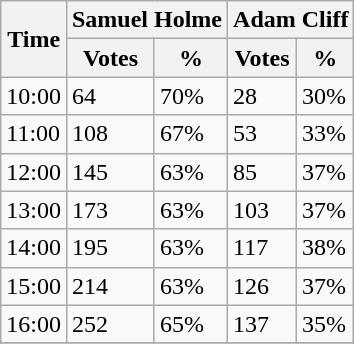<table class="wikitable">
<tr>
<th rowspan="2">Time</th>
<th colspan="2">Samuel Holme</th>
<th colspan="2">Adam Cliff</th>
</tr>
<tr>
<th>Votes</th>
<th>%</th>
<th>Votes</th>
<th>%</th>
</tr>
<tr>
<td>10:00</td>
<td>64</td>
<td>70%</td>
<td>28</td>
<td>30%</td>
</tr>
<tr>
<td>11:00</td>
<td>108</td>
<td>67%</td>
<td>53</td>
<td>33%</td>
</tr>
<tr>
<td>12:00</td>
<td>145</td>
<td>63%</td>
<td>85</td>
<td>37%</td>
</tr>
<tr>
<td>13:00</td>
<td>173</td>
<td>63%</td>
<td>103</td>
<td>37%</td>
</tr>
<tr>
<td>14:00</td>
<td>195</td>
<td>63%</td>
<td>117</td>
<td>38%</td>
</tr>
<tr>
<td>15:00</td>
<td>214</td>
<td>63%</td>
<td>126</td>
<td>37%</td>
</tr>
<tr>
<td>16:00</td>
<td>252</td>
<td>65%</td>
<td>137</td>
<td>35%</td>
</tr>
<tr>
</tr>
</table>
